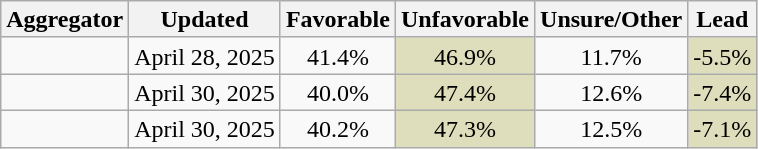<table class="wikitable sortable" style="text-align:center;line-height:17px">
<tr>
<th>Aggregator</th>
<th>Updated</th>
<th>Favorable</th>
<th>Unfavorable</th>
<th>Unsure/Other</th>
<th>Lead</th>
</tr>
<tr>
<td></td>
<td>April 28, 2025</td>
<td>41.4%</td>
<td style="background:#DEDEBD;">46.9%</td>
<td>11.7%</td>
<td style="background:#DEDEBD;">-5.5%</td>
</tr>
<tr>
<td></td>
<td>April 30, 2025</td>
<td>40.0%</td>
<td style="background:#DEDEBD;">47.4%</td>
<td>12.6%</td>
<td style="background:#DEDEBD;">-7.4%</td>
</tr>
<tr>
<td></td>
<td>April 30, 2025</td>
<td>40.2%</td>
<td style="background:#DEDEBD;">47.3%</td>
<td>12.5%</td>
<td style="background:#DEDEBD;">-7.1%</td>
</tr>
</table>
